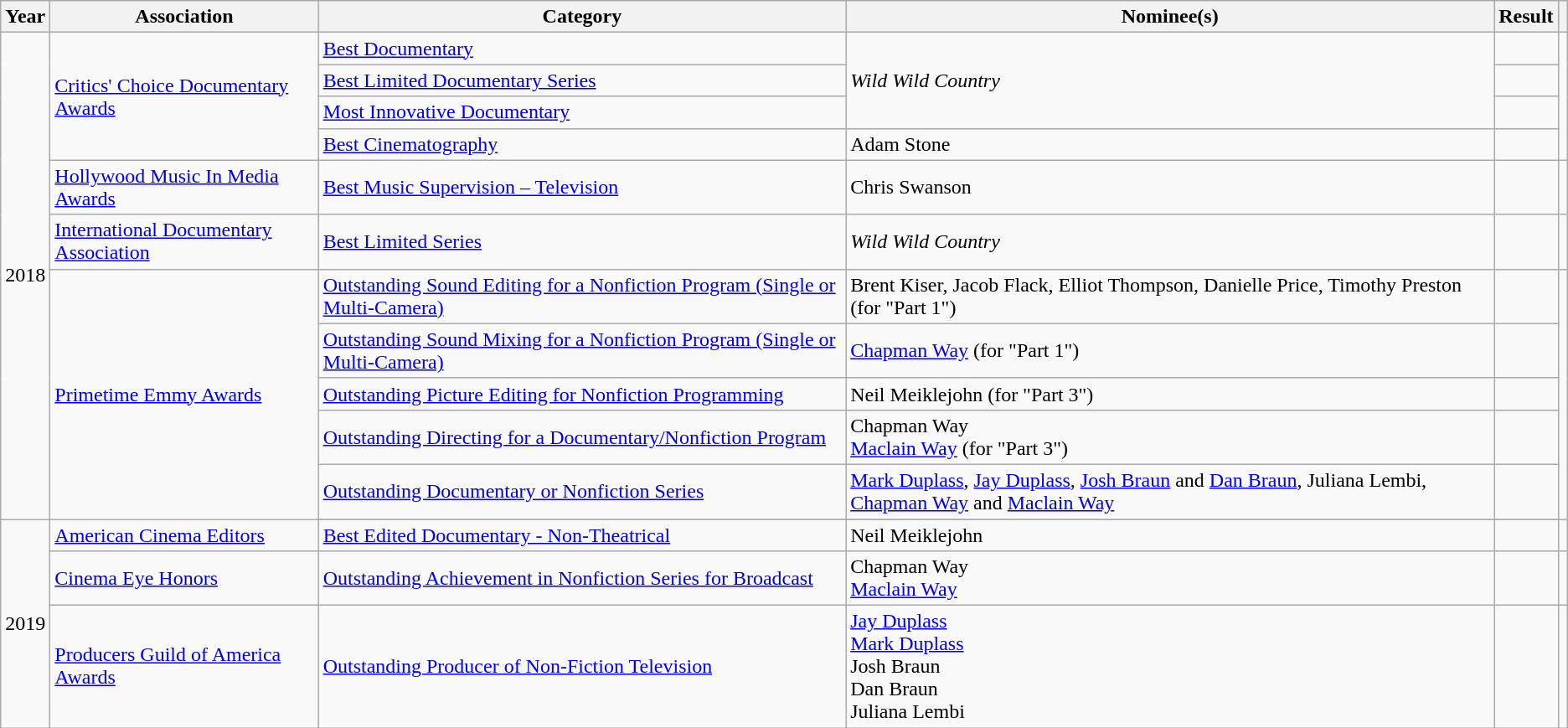<table class="wikitable sortable">
<tr>
<th>Year</th>
<th>Association</th>
<th>Category</th>
<th>Nominee(s)</th>
<th>Result</th>
<th></th>
</tr>
<tr>
<td rowspan="11" style="text-align:center;">2018</td>
<td rowspan="4"><a href='#'>Critics' Choice Documentary Awards</a> </td>
<td><a href='#'>Best Documentary</a></td>
<td rowspan="3"><em>Wild Wild Country</em></td>
<td></td>
<td rowspan="4" style="text-align:center;"></td>
</tr>
<tr>
<td><a href='#'>Best Limited Documentary Series</a></td>
<td></td>
</tr>
<tr>
<td><a href='#'>Most Innovative Documentary</a></td>
<td></td>
</tr>
<tr>
<td><a href='#'>Best Cinematography</a></td>
<td>Adam Stone</td>
<td></td>
</tr>
<tr>
<td><a href='#'>Hollywood Music In Media Awards</a></td>
<td><a href='#'>Best Music Supervision – Television</a></td>
<td>Chris Swanson</td>
<td></td>
<td style="text-align:center;"></td>
</tr>
<tr>
<td><a href='#'>International Documentary Association</a></td>
<td><a href='#'>Best Limited Series</a></td>
<td><em>Wild Wild Country</em></td>
<td></td>
<td style="text-align:center;"></td>
</tr>
<tr>
<td rowspan="6"><a href='#'>Primetime Emmy Awards</a></td>
<td><a href='#'>Outstanding Sound Editing for a Nonfiction Program (Single or Multi-Camera)</a></td>
<td>Brent Kiser, Jacob Flack, Elliot Thompson, Danielle Price, Timothy Preston (for "Part 1")</td>
<td></td>
<td rowspan="6" style="text-align:center;"></td>
</tr>
<tr>
<td><a href='#'>Outstanding Sound Mixing for a Nonfiction Program (Single or Multi-Camera)</a></td>
<td><a href='#'>Chapman Way</a> (for "Part 1")</td>
<td></td>
</tr>
<tr>
<td><a href='#'>Outstanding Picture Editing for Nonfiction Programming</a></td>
<td>Neil Meiklejohn (for "Part 3")</td>
<td></td>
</tr>
<tr>
<td><a href='#'>Outstanding Directing for a Documentary/Nonfiction Program</a></td>
<td>Chapman Way <br> <a href='#'>Maclain Way</a> (for "Part 3")</td>
<td></td>
</tr>
<tr>
<td><a href='#'>Outstanding Documentary or Nonfiction Series</a></td>
<td><a href='#'>Mark Duplass</a>, <a href='#'>Jay Duplass</a>, <a href='#'>Josh Braun</a> and <a href='#'>Dan Braun</a>, Juliana Lembi, <a href='#'>Chapman Way</a> and <a href='#'>Maclain Way</a></td>
<td></td>
</tr>
<tr>
<td rowspan="4" style="text-align:center;">2019</td>
</tr>
<tr>
<td><a href='#'>American Cinema Editors</a></td>
<td><a href='#'>Best Edited Documentary - Non-Theatrical</a></td>
<td>Neil Meiklejohn</td>
<td></td>
<td style="text-align:center;"></td>
</tr>
<tr>
<td><a href='#'>Cinema Eye Honors</a></td>
<td><a href='#'>Outstanding Achievement in Nonfiction Series for Broadcast</a></td>
<td>Chapman Way <br> <a href='#'>Maclain Way</a></td>
<td></td>
<td style="text-align:center;"></td>
</tr>
<tr>
<td><a href='#'>Producers Guild of America Awards</a></td>
<td><a href='#'>Outstanding Producer of Non-Fiction Television</a></td>
<td><a href='#'>Jay Duplass</a> <br> <a href='#'>Mark Duplass</a> <br> Josh Braun <br> Dan Braun <br> Juliana Lembi</td>
<td></td>
<td style="text-align:center;"></td>
</tr>
</table>
